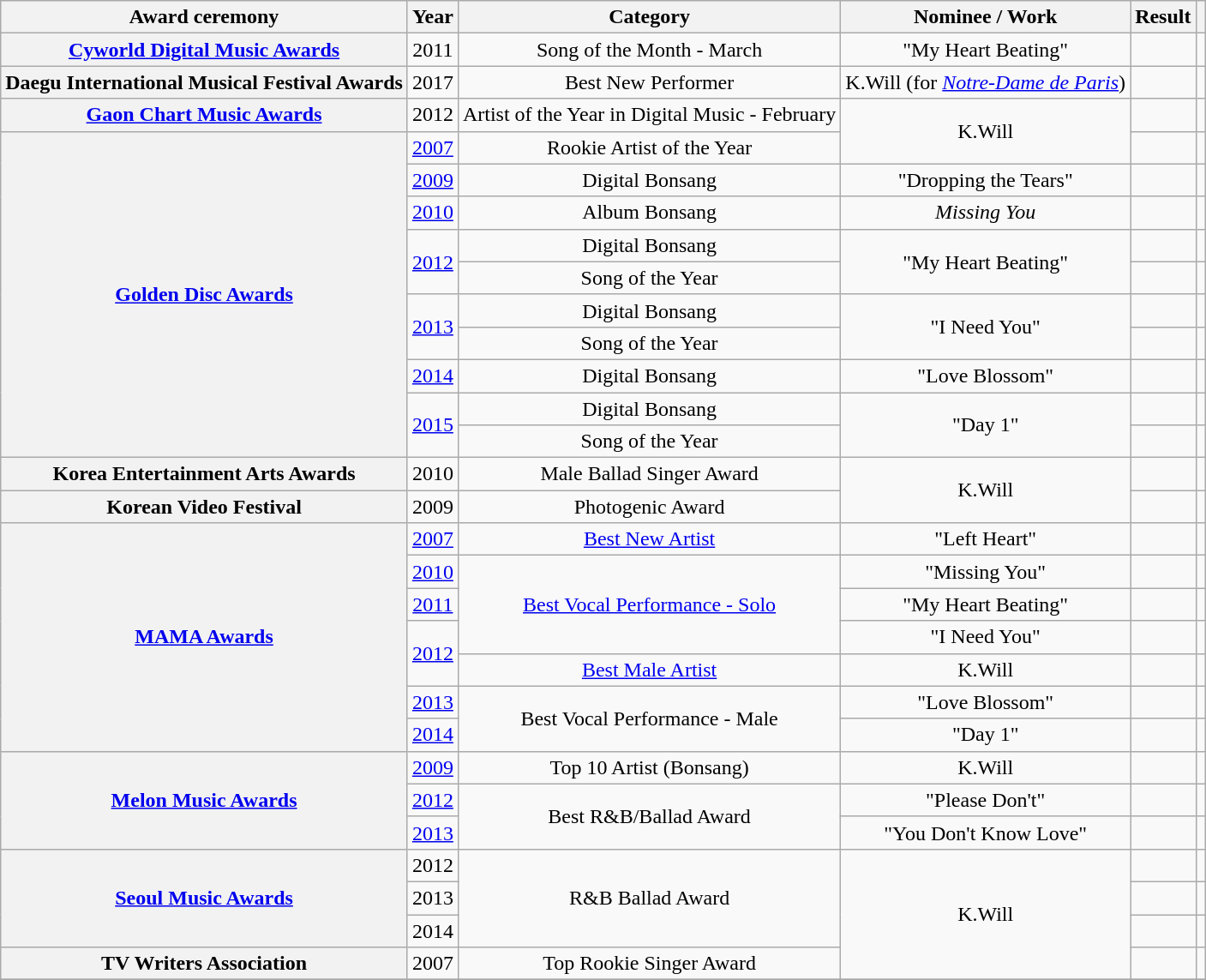<table class="wikitable plainrowheaders sortable" style="text-align:center;">
<tr>
<th scope="col">Award ceremony</th>
<th scope="col">Year</th>
<th scope="col">Category</th>
<th scope="col">Nominee / Work</th>
<th scope="col">Result</th>
<th class="unsortable" scope="col"></th>
</tr>
<tr>
<th scope="row"><a href='#'>Cyworld Digital Music Awards</a></th>
<td>2011</td>
<td>Song of the Month - March</td>
<td>"My Heart Beating"</td>
<td></td>
<td></td>
</tr>
<tr>
<th scope="row">Daegu International Musical Festival Awards</th>
<td>2017</td>
<td>Best New Performer</td>
<td>K.Will (for <em><a href='#'>Notre-Dame de Paris</a></em>)</td>
<td></td>
<td></td>
</tr>
<tr>
<th scope="row"><a href='#'>Gaon Chart Music Awards</a></th>
<td>2012</td>
<td>Artist of the Year in Digital Music - February</td>
<td rowspan="2">K.Will</td>
<td></td>
<td></td>
</tr>
<tr>
<th rowspan="10" scope="row"><a href='#'>Golden Disc Awards</a></th>
<td><a href='#'>2007</a></td>
<td>Rookie Artist of the Year</td>
<td></td>
<td></td>
</tr>
<tr>
<td><a href='#'>2009</a></td>
<td>Digital Bonsang</td>
<td>"Dropping the Tears"</td>
<td></td>
<td></td>
</tr>
<tr>
<td><a href='#'>2010</a></td>
<td>Album Bonsang</td>
<td><em>Missing You</em></td>
<td></td>
<td></td>
</tr>
<tr>
<td rowspan="2"><a href='#'>2012</a></td>
<td>Digital Bonsang</td>
<td rowspan="2">"My Heart Beating"</td>
<td></td>
<td></td>
</tr>
<tr>
<td>Song of the Year</td>
<td></td>
<td></td>
</tr>
<tr>
<td rowspan="2"><a href='#'>2013</a></td>
<td>Digital Bonsang</td>
<td rowspan="2">"I Need You"</td>
<td></td>
<td></td>
</tr>
<tr>
<td>Song of the Year</td>
<td></td>
<td></td>
</tr>
<tr>
<td><a href='#'>2014</a></td>
<td>Digital Bonsang</td>
<td>"Love Blossom"</td>
<td></td>
<td></td>
</tr>
<tr>
<td rowspan="2"><a href='#'>2015</a></td>
<td>Digital Bonsang</td>
<td rowspan="2">"Day 1"</td>
<td></td>
<td></td>
</tr>
<tr>
<td>Song of the Year</td>
<td></td>
<td></td>
</tr>
<tr>
<th scope="row">Korea Entertainment Arts Awards</th>
<td>2010</td>
<td>Male Ballad Singer Award</td>
<td rowspan="2">K.Will</td>
<td></td>
<td></td>
</tr>
<tr>
<th scope="row">Korean Video Festival</th>
<td>2009</td>
<td>Photogenic Award</td>
<td></td>
<td></td>
</tr>
<tr>
<th rowspan="7" scope="row"><a href='#'>MAMA Awards</a></th>
<td><a href='#'>2007</a></td>
<td><a href='#'>Best New Artist</a></td>
<td>"Left Heart"</td>
<td></td>
<td></td>
</tr>
<tr>
<td><a href='#'>2010</a></td>
<td rowspan="3"><a href='#'>Best Vocal Performance - Solo</a></td>
<td>"Missing You"</td>
<td></td>
<td></td>
</tr>
<tr>
<td><a href='#'>2011</a></td>
<td>"My Heart Beating"</td>
<td></td>
<td></td>
</tr>
<tr>
<td rowspan="2"><a href='#'>2012</a></td>
<td>"I Need You"</td>
<td></td>
<td></td>
</tr>
<tr>
<td><a href='#'>Best Male Artist</a></td>
<td>K.Will</td>
<td></td>
<td></td>
</tr>
<tr>
<td><a href='#'>2013</a></td>
<td rowspan="2">Best Vocal Performance - Male</td>
<td>"Love Blossom"</td>
<td></td>
<td></td>
</tr>
<tr>
<td><a href='#'>2014</a></td>
<td>"Day 1"</td>
<td></td>
<td></td>
</tr>
<tr>
<th rowspan="3" scope="row"><a href='#'>Melon Music Awards</a></th>
<td><a href='#'>2009</a></td>
<td>Top 10 Artist (Bonsang)</td>
<td>K.Will</td>
<td></td>
<td></td>
</tr>
<tr>
<td><a href='#'>2012</a></td>
<td rowspan="2">Best R&B/Ballad Award</td>
<td>"Please Don't"</td>
<td></td>
<td></td>
</tr>
<tr>
<td><a href='#'>2013</a></td>
<td>"You Don't Know Love"</td>
<td></td>
<td></td>
</tr>
<tr>
<th rowspan="3" scope="row"><a href='#'>Seoul Music Awards</a></th>
<td>2012</td>
<td rowspan="3">R&B Ballad Award</td>
<td rowspan="4">K.Will</td>
<td></td>
<td></td>
</tr>
<tr>
<td>2013</td>
<td></td>
<td></td>
</tr>
<tr>
<td>2014</td>
<td></td>
<td></td>
</tr>
<tr>
<th scope="row">TV Writers Association</th>
<td>2007</td>
<td>Top Rookie Singer Award</td>
<td></td>
<td></td>
</tr>
<tr>
</tr>
</table>
